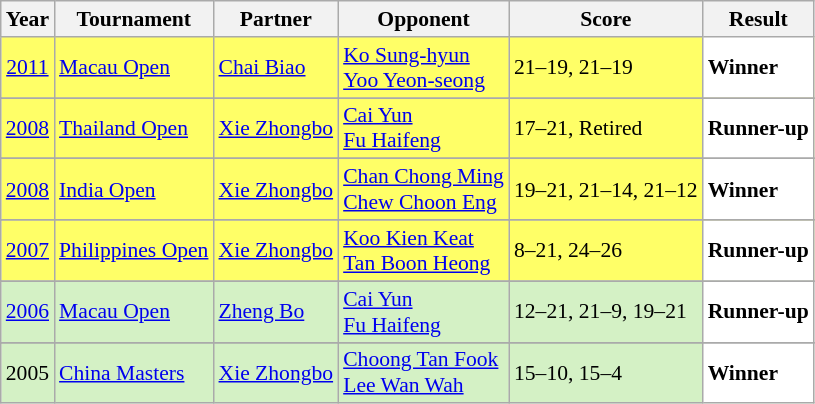<table class="sortable wikitable" style="font-size: 90%;">
<tr>
<th>Year</th>
<th>Tournament</th>
<th>Partner</th>
<th>Opponent</th>
<th>Score</th>
<th>Result</th>
</tr>
<tr style="background:#FFFF67">
<td align="center"><a href='#'>2011</a></td>
<td align="left"><a href='#'>Macau Open</a></td>
<td align="left"> <a href='#'>Chai Biao</a></td>
<td align="left"> <a href='#'>Ko Sung-hyun</a> <br>  <a href='#'>Yoo Yeon-seong</a></td>
<td align="left">21–19, 21–19</td>
<td style="text-align:left; background:white"> <strong>Winner</strong></td>
</tr>
<tr>
</tr>
<tr style="background:#FFFF67">
<td align="center"><a href='#'>2008</a></td>
<td align="left"><a href='#'>Thailand Open</a></td>
<td align="left"> <a href='#'>Xie Zhongbo</a></td>
<td align="left"> <a href='#'>Cai Yun</a> <br>  <a href='#'>Fu Haifeng</a></td>
<td align="left">17–21, Retired</td>
<td style="text-align:left; background:white"> <strong>Runner-up</strong></td>
</tr>
<tr>
</tr>
<tr style="background:#FFFF67">
<td align="center"><a href='#'>2008</a></td>
<td align="left"><a href='#'>India Open</a></td>
<td align="left"> <a href='#'>Xie Zhongbo</a></td>
<td align="left"> <a href='#'>Chan Chong Ming</a> <br>  <a href='#'>Chew Choon Eng</a></td>
<td align="left">19–21, 21–14, 21–12</td>
<td style="text-align:left; background:white"> <strong>Winner</strong></td>
</tr>
<tr>
</tr>
<tr style="background:#FFFF67">
<td align="center"><a href='#'>2007</a></td>
<td align="left"><a href='#'>Philippines Open</a></td>
<td align="left"> <a href='#'>Xie Zhongbo</a></td>
<td align="left"> <a href='#'>Koo Kien Keat</a> <br>  <a href='#'>Tan Boon Heong</a></td>
<td align="left">8–21, 24–26</td>
<td style="text-align:left; background:white"> <strong>Runner-up</strong></td>
</tr>
<tr>
</tr>
<tr style="background:#D4F1C5">
<td align="center"><a href='#'>2006</a></td>
<td align="left"><a href='#'>Macau Open</a></td>
<td align="left"> <a href='#'>Zheng Bo</a></td>
<td align="left"> <a href='#'>Cai Yun</a> <br>  <a href='#'>Fu Haifeng</a></td>
<td align="left">12–21, 21–9, 19–21</td>
<td style="text-align:left; background:white"> <strong>Runner-up</strong></td>
</tr>
<tr>
</tr>
<tr style="background:#D4F1C5">
<td align="center">2005</td>
<td align="left"><a href='#'>China Masters</a></td>
<td align="left"> <a href='#'>Xie Zhongbo</a></td>
<td align="left"> <a href='#'>Choong Tan Fook</a> <br>  <a href='#'>Lee Wan Wah</a></td>
<td align="left">15–10, 15–4</td>
<td style="text-align:left; background:white"> <strong>Winner</strong></td>
</tr>
</table>
